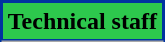<table class="wikitable">
<tr>
<th style="background-color:#2DC84D; color:#000; border:2px solid #0033A0;" scope="col" colspan="2">Technical staff</th>
</tr>
<tr>
</tr>
</table>
